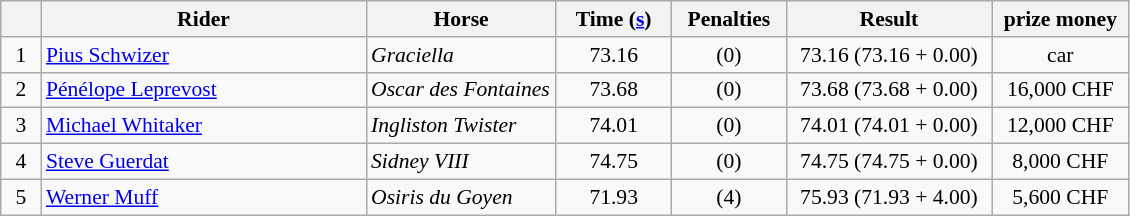<table class="wikitable" style="font-size: 90%">
<tr>
<th width=20></th>
<th width=210>Rider</th>
<th width=120>Horse</th>
<th width=70>Time (<a href='#'>s</a>)</th>
<th width=70>Penalties</th>
<th width=130>Result</th>
<th width=85>prize money</th>
</tr>
<tr>
<td align=center>1</td>
<td> <a href='#'>Pius Schwizer</a></td>
<td><em>Graciella</em></td>
<td align=center>73.16</td>
<td align=center>(0)</td>
<td align=center>73.16 (73.16 + 0.00)</td>
<td align=center>car</td>
</tr>
<tr>
<td align=center>2</td>
<td> <a href='#'>Pénélope Leprevost</a></td>
<td><em>Oscar des Fontaines</em></td>
<td align=center>73.68</td>
<td align=center>(0)</td>
<td align=center>73.68 (73.68 + 0.00)</td>
<td align=center>16,000 CHF</td>
</tr>
<tr>
<td align=center>3</td>
<td> <a href='#'>Michael Whitaker</a></td>
<td><em>Ingliston Twister</em></td>
<td align=center>74.01</td>
<td align=center>(0)</td>
<td align=center>74.01 (74.01 + 0.00)</td>
<td align=center>12,000 CHF</td>
</tr>
<tr>
<td align=center>4</td>
<td> <a href='#'>Steve Guerdat</a></td>
<td><em>Sidney VIII</em></td>
<td align=center>74.75</td>
<td align=center>(0)</td>
<td align=center>74.75 (74.75 + 0.00)</td>
<td align=center>8,000 CHF</td>
</tr>
<tr>
<td align=center>5</td>
<td> <a href='#'>Werner Muff</a></td>
<td><em>Osiris du Goyen</em></td>
<td align=center>71.93</td>
<td align=center>(4)</td>
<td align=center>75.93 (71.93 + 4.00)</td>
<td align=center>5,600 CHF</td>
</tr>
</table>
